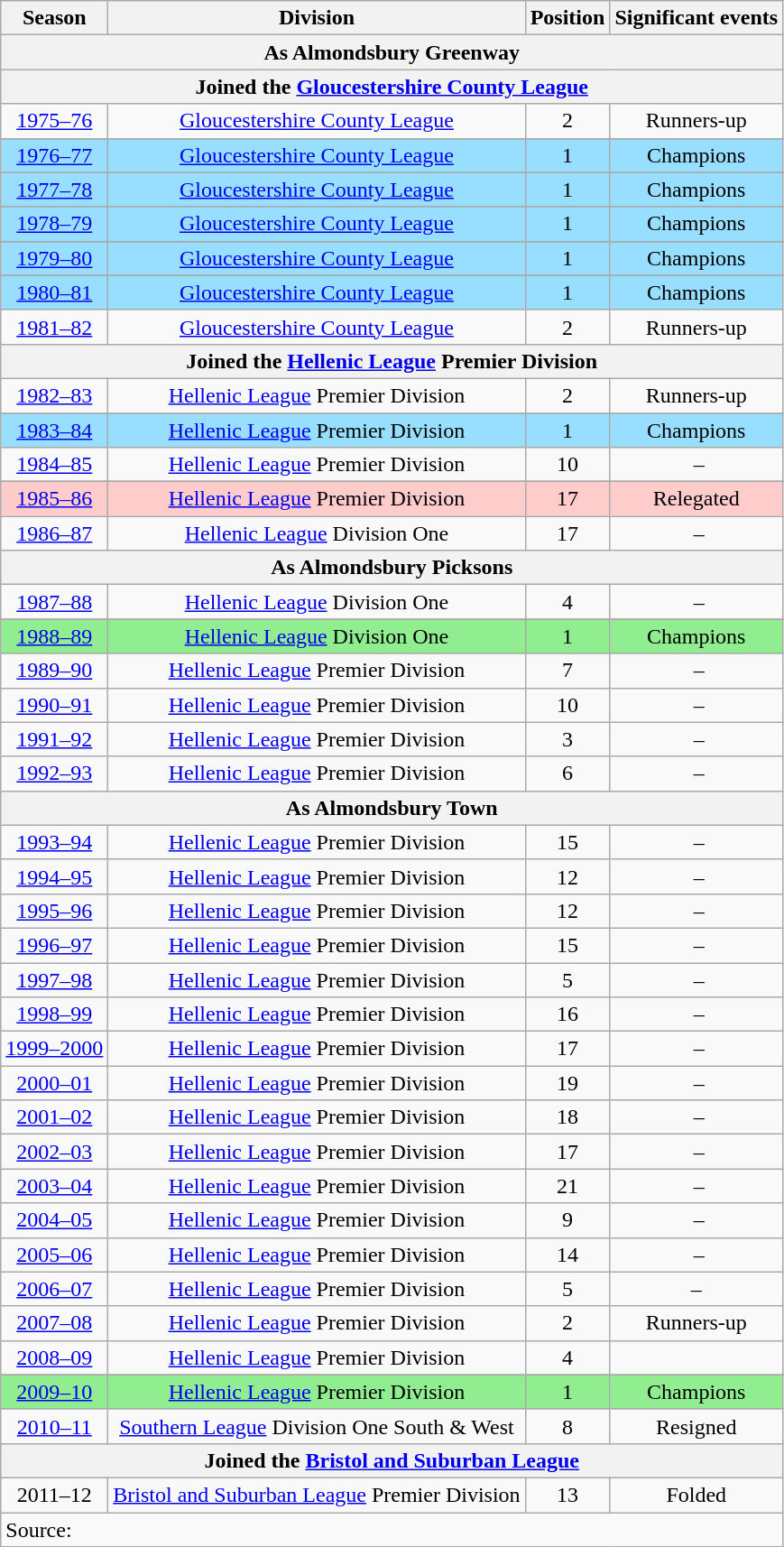<table class="wikitable collapsible collapsed" style=text-align:center>
<tr>
<th>Season</th>
<th>Division</th>
<th>Position</th>
<th>Significant events</th>
</tr>
<tr>
<th colspan=4>As Almondsbury Greenway</th>
</tr>
<tr>
<th colspan=4>Joined the <a href='#'>Gloucestershire County League</a></th>
</tr>
<tr>
<td><a href='#'>1975–76</a></td>
<td><a href='#'>Gloucestershire County League</a></td>
<td>2</td>
<td>Runners-up</td>
</tr>
<tr>
</tr>
<tr style="background: #97DEFF;">
<td><a href='#'>1976–77</a></td>
<td><a href='#'>Gloucestershire County League</a></td>
<td>1</td>
<td>Champions</td>
</tr>
<tr>
</tr>
<tr style="background: #97DEFF;">
<td><a href='#'>1977–78</a></td>
<td><a href='#'>Gloucestershire County League</a></td>
<td>1</td>
<td>Champions</td>
</tr>
<tr>
</tr>
<tr style="background: #97DEFF;">
<td><a href='#'>1978–79</a></td>
<td><a href='#'>Gloucestershire County League</a></td>
<td>1</td>
<td>Champions</td>
</tr>
<tr>
</tr>
<tr style="background: #97DEFF;">
<td><a href='#'>1979–80</a></td>
<td><a href='#'>Gloucestershire County League</a></td>
<td>1</td>
<td>Champions</td>
</tr>
<tr>
</tr>
<tr style="background: #97DEFF;">
<td><a href='#'>1980–81</a></td>
<td><a href='#'>Gloucestershire County League</a></td>
<td>1</td>
<td>Champions</td>
</tr>
<tr>
<td><a href='#'>1981–82</a></td>
<td><a href='#'>Gloucestershire County League</a></td>
<td>2</td>
<td>Runners-up</td>
</tr>
<tr>
<th colspan=4>Joined the <a href='#'>Hellenic League</a> Premier Division</th>
</tr>
<tr>
<td><a href='#'>1982–83</a></td>
<td><a href='#'>Hellenic League</a> Premier Division</td>
<td>2</td>
<td>Runners-up</td>
</tr>
<tr>
</tr>
<tr style="background: #97DEFF;">
<td><a href='#'>1983–84</a></td>
<td><a href='#'>Hellenic League</a> Premier Division</td>
<td>1</td>
<td>Champions</td>
</tr>
<tr>
<td><a href='#'>1984–85</a></td>
<td><a href='#'>Hellenic League</a> Premier Division</td>
<td>10</td>
<td> –</td>
</tr>
<tr>
</tr>
<tr style="background: #ffcccc;">
<td><a href='#'>1985–86</a></td>
<td><a href='#'>Hellenic League</a> Premier Division</td>
<td>17</td>
<td>Relegated</td>
</tr>
<tr>
<td><a href='#'>1986–87</a></td>
<td><a href='#'>Hellenic League</a> Division One</td>
<td>17</td>
<td> –</td>
</tr>
<tr>
<th colspan=4>As Almondsbury Picksons</th>
</tr>
<tr>
<td><a href='#'>1987–88</a></td>
<td><a href='#'>Hellenic League</a> Division One</td>
<td>4</td>
<td> –</td>
</tr>
<tr>
</tr>
<tr style="background: #90EE90;">
<td><a href='#'>1988–89</a></td>
<td><a href='#'>Hellenic League</a> Division One</td>
<td>1</td>
<td>Champions</td>
</tr>
<tr>
<td><a href='#'>1989–90</a></td>
<td><a href='#'>Hellenic League</a> Premier Division</td>
<td>7</td>
<td> –</td>
</tr>
<tr>
<td><a href='#'>1990–91</a></td>
<td><a href='#'>Hellenic League</a> Premier Division</td>
<td>10</td>
<td> –</td>
</tr>
<tr>
<td><a href='#'>1991–92</a></td>
<td><a href='#'>Hellenic League</a> Premier Division</td>
<td>3</td>
<td> –</td>
</tr>
<tr>
<td><a href='#'>1992–93</a></td>
<td><a href='#'>Hellenic League</a> Premier Division</td>
<td>6</td>
<td> –</td>
</tr>
<tr>
<th colspan=4>As Almondsbury Town</th>
</tr>
<tr>
<td><a href='#'>1993–94</a></td>
<td><a href='#'>Hellenic League</a> Premier Division</td>
<td>15</td>
<td> –</td>
</tr>
<tr>
<td><a href='#'>1994–95</a></td>
<td><a href='#'>Hellenic League</a> Premier Division</td>
<td>12</td>
<td> –</td>
</tr>
<tr>
<td><a href='#'>1995–96</a></td>
<td><a href='#'>Hellenic League</a> Premier Division</td>
<td>12</td>
<td> –</td>
</tr>
<tr>
<td><a href='#'>1996–97</a></td>
<td><a href='#'>Hellenic League</a> Premier Division</td>
<td>15</td>
<td> –</td>
</tr>
<tr>
<td><a href='#'>1997–98</a></td>
<td><a href='#'>Hellenic League</a> Premier Division</td>
<td>5</td>
<td> –</td>
</tr>
<tr>
<td><a href='#'>1998–99</a></td>
<td><a href='#'>Hellenic League</a> Premier Division</td>
<td>16</td>
<td> –</td>
</tr>
<tr>
<td><a href='#'>1999–2000</a></td>
<td><a href='#'>Hellenic League</a> Premier Division</td>
<td>17</td>
<td> –</td>
</tr>
<tr>
<td><a href='#'>2000–01</a></td>
<td><a href='#'>Hellenic League</a> Premier Division</td>
<td>19</td>
<td> –</td>
</tr>
<tr>
<td><a href='#'>2001–02</a></td>
<td><a href='#'>Hellenic League</a> Premier Division</td>
<td>18</td>
<td> –</td>
</tr>
<tr>
<td><a href='#'>2002–03</a></td>
<td><a href='#'>Hellenic League</a> Premier Division</td>
<td>17</td>
<td> –</td>
</tr>
<tr>
<td><a href='#'>2003–04</a></td>
<td><a href='#'>Hellenic League</a> Premier Division</td>
<td>21</td>
<td> –</td>
</tr>
<tr>
<td><a href='#'>2004–05</a></td>
<td><a href='#'>Hellenic League</a> Premier Division</td>
<td>9</td>
<td> –</td>
</tr>
<tr>
<td><a href='#'>2005–06</a></td>
<td><a href='#'>Hellenic League</a> Premier Division</td>
<td>14</td>
<td> –</td>
</tr>
<tr>
<td><a href='#'>2006–07</a></td>
<td><a href='#'>Hellenic League</a> Premier Division</td>
<td>5</td>
<td>–</td>
</tr>
<tr>
<td><a href='#'>2007–08</a></td>
<td><a href='#'>Hellenic League</a> Premier Division</td>
<td>2</td>
<td>Runners-up</td>
</tr>
<tr>
<td><a href='#'>2008–09</a></td>
<td><a href='#'>Hellenic League</a> Premier Division</td>
<td>4</td>
<td></td>
</tr>
<tr>
</tr>
<tr style="background: #90EE90;">
<td><a href='#'>2009–10</a></td>
<td><a href='#'>Hellenic League</a> Premier Division</td>
<td>1</td>
<td>Champions</td>
</tr>
<tr>
<td><a href='#'>2010–11</a></td>
<td><a href='#'>Southern League</a> Division One South & West</td>
<td>8</td>
<td>Resigned</td>
</tr>
<tr>
<th colspan=4>Joined the <a href='#'>Bristol and Suburban League</a></th>
</tr>
<tr>
<td>2011–12</td>
<td><a href='#'>Bristol and Suburban League</a> Premier Division</td>
<td>13</td>
<td>Folded</td>
</tr>
<tr>
<td align=left colspan=4>Source: </td>
</tr>
</table>
